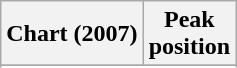<table class="wikitable sortable">
<tr>
<th>Chart (2007)</th>
<th>Peak<br>position</th>
</tr>
<tr>
</tr>
<tr>
</tr>
<tr>
</tr>
<tr>
</tr>
<tr>
</tr>
<tr>
</tr>
<tr>
</tr>
</table>
